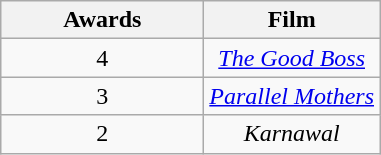<table class="wikitable plainrowheaders" style="text-align: center; float:left; margin-right:1em;">
<tr>
<th scope="col" style="width:8em">Awards</th>
<th scope="col">Film</th>
</tr>
<tr>
<td style="text-align:center">4</td>
<td><em><a href='#'>The Good Boss</a></em></td>
</tr>
<tr>
<td style="text-align:center">3</td>
<td><em><a href='#'>Parallel Mothers</a></em></td>
</tr>
<tr>
<td style="text-align:center">2</td>
<td><em>Karnawal</em></td>
</tr>
</table>
